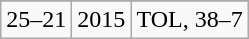<table class="wikitable" style="text-align:center">
<tr>
</tr>
<tr>
<td>25–21</td>
<td>2015</td>
<td>TOL, 38–7</td>
</tr>
</table>
